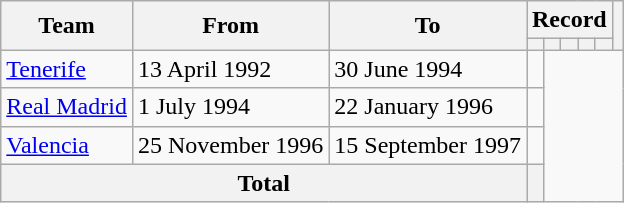<table class=wikitable style=text-align:center>
<tr>
<th rowspan=2>Team</th>
<th rowspan=2>From</th>
<th rowspan=2>To</th>
<th colspan=5>Record</th>
<th rowspan=2></th>
</tr>
<tr>
<th></th>
<th></th>
<th></th>
<th></th>
<th></th>
</tr>
<tr>
<td align=left><a href='#'>Tenerife</a></td>
<td align=left>13 April 1992</td>
<td align=left>30 June 1994<br></td>
<td></td>
</tr>
<tr>
<td align=left><a href='#'>Real Madrid</a></td>
<td align=left>1 July 1994</td>
<td align=left>22 January 1996<br></td>
<td></td>
</tr>
<tr>
<td align=left><a href='#'>Valencia</a></td>
<td align=left>25 November 1996</td>
<td align=left>15 September 1997<br></td>
<td></td>
</tr>
<tr>
<th colspan=3>Total<br></th>
<th></th>
</tr>
</table>
